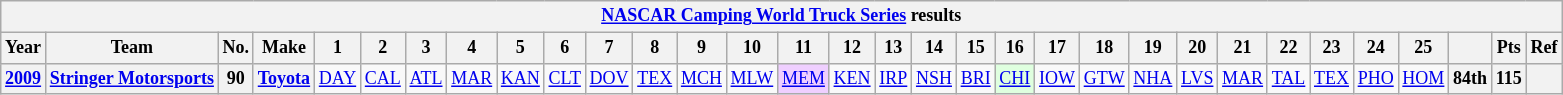<table class="wikitable" style="text-align:center; font-size:75%">
<tr>
<th colspan=32><a href='#'>NASCAR Camping World Truck Series</a> results</th>
</tr>
<tr>
<th>Year</th>
<th>Team</th>
<th>No.</th>
<th>Make</th>
<th>1</th>
<th>2</th>
<th>3</th>
<th>4</th>
<th>5</th>
<th>6</th>
<th>7</th>
<th>8</th>
<th>9</th>
<th>10</th>
<th>11</th>
<th>12</th>
<th>13</th>
<th>14</th>
<th>15</th>
<th>16</th>
<th>17</th>
<th>18</th>
<th>19</th>
<th>20</th>
<th>21</th>
<th>22</th>
<th>23</th>
<th>24</th>
<th>25</th>
<th></th>
<th>Pts</th>
<th>Ref</th>
</tr>
<tr>
<th><a href='#'>2009</a></th>
<th><a href='#'>Stringer Motorsports</a></th>
<th>90</th>
<th><a href='#'>Toyota</a></th>
<td><a href='#'>DAY</a></td>
<td><a href='#'>CAL</a></td>
<td><a href='#'>ATL</a></td>
<td><a href='#'>MAR</a></td>
<td><a href='#'>KAN</a></td>
<td><a href='#'>CLT</a></td>
<td><a href='#'>DOV</a></td>
<td><a href='#'>TEX</a></td>
<td><a href='#'>MCH</a></td>
<td><a href='#'>MLW</a></td>
<td style="background:#EFCFFF;"><a href='#'>MEM</a><br></td>
<td><a href='#'>KEN</a></td>
<td><a href='#'>IRP</a></td>
<td><a href='#'>NSH</a></td>
<td><a href='#'>BRI</a></td>
<td style="background:#DFFFDF;"><a href='#'>CHI</a><br></td>
<td><a href='#'>IOW</a></td>
<td><a href='#'>GTW</a></td>
<td><a href='#'>NHA</a></td>
<td><a href='#'>LVS</a></td>
<td><a href='#'>MAR</a></td>
<td><a href='#'>TAL</a></td>
<td><a href='#'>TEX</a></td>
<td><a href='#'>PHO</a></td>
<td><a href='#'>HOM</a></td>
<th>84th</th>
<th>115</th>
<th></th>
</tr>
</table>
